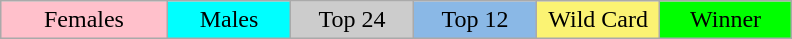<table class="wikitable" style="margin:1em auto; text-align:center;">
<tr>
<td style="background:pink; width:19%;">Females</td>
<td style="background:cyan; width:14%;">Males</td>
<td style="background:#ccc; width:14%;">Top 24</td>
<td style="background:#8ab8e6; width:14%;">Top 12</td>
<td style="background:#fbf373; width:14%;">Wild Card</td>
<td style="background:lime; width:15%;">Winner</td>
</tr>
</table>
